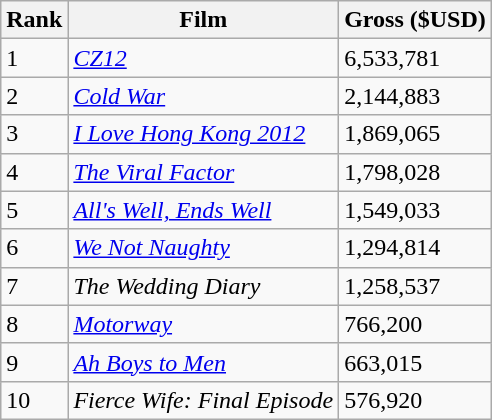<table class="wikitable">
<tr>
<th>Rank</th>
<th>Film</th>
<th>Gross ($USD)</th>
</tr>
<tr>
<td>1</td>
<td><em><a href='#'>CZ12</a></em></td>
<td>6,533,781</td>
</tr>
<tr>
<td>2</td>
<td><a href='#'><em>Cold War</em></a></td>
<td>2,144,883</td>
</tr>
<tr>
<td>3</td>
<td><em><a href='#'>I Love Hong Kong 2012</a></em></td>
<td>1,869,065</td>
</tr>
<tr>
<td>4</td>
<td><em><a href='#'>The Viral Factor</a></em></td>
<td>1,798,028</td>
</tr>
<tr>
<td>5</td>
<td><a href='#'><em>All's Well, Ends Well</em></a></td>
<td>1,549,033</td>
</tr>
<tr>
<td>6</td>
<td><em><a href='#'>We Not Naughty</a></em></td>
<td>1,294,814</td>
</tr>
<tr>
<td>7</td>
<td><em>The Wedding Diary</em></td>
<td>1,258,537</td>
</tr>
<tr>
<td>8</td>
<td><a href='#'><em>Motorway</em></a></td>
<td>766,200</td>
</tr>
<tr>
<td>9</td>
<td><em><a href='#'>Ah Boys to Men</a></em></td>
<td>663,015</td>
</tr>
<tr>
<td>10</td>
<td><em>Fierce Wife: Final Episode</em></td>
<td>576,920</td>
</tr>
</table>
